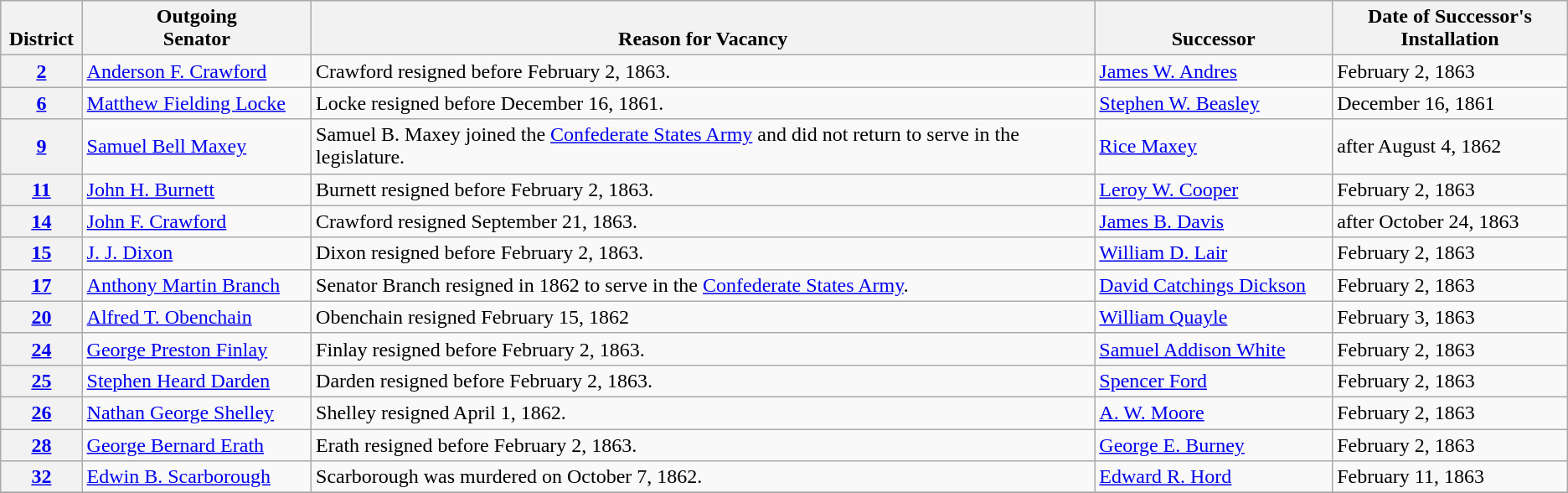<table class="wikitable">
<tr bgcolor="#cccccc" align="center" valign="bottom">
<th>District</th>
<th>Outgoing<br>Senator</th>
<th width="50%">Reason for Vacancy</th>
<th>Successor</th>
<th width="15%">Date of Successor's Installation</th>
</tr>
<tr>
<th><a href='#'>2</a></th>
<td><a href='#'>Anderson F. Crawford</a></td>
<td>Crawford resigned before February 2, 1863.</td>
<td><a href='#'>James W. Andres</a></td>
<td>February 2, 1863</td>
</tr>
<tr>
<th><a href='#'>6</a></th>
<td><a href='#'>Matthew Fielding Locke</a></td>
<td>Locke resigned before December 16, 1861.</td>
<td><a href='#'>Stephen W. Beasley</a></td>
<td>December 16, 1861</td>
</tr>
<tr>
<th><a href='#'>9</a></th>
<td><a href='#'>Samuel Bell Maxey</a></td>
<td>Samuel B. Maxey joined the <a href='#'>Confederate States Army</a> and did not return to serve in the legislature.</td>
<td><a href='#'>Rice Maxey</a></td>
<td>after August 4, 1862</td>
</tr>
<tr>
<th><a href='#'>11</a></th>
<td><a href='#'>John H. Burnett</a></td>
<td>Burnett resigned before February 2, 1863.</td>
<td><a href='#'>Leroy W. Cooper</a></td>
<td>February 2, 1863</td>
</tr>
<tr>
<th><a href='#'>14</a></th>
<td><a href='#'>John F. Crawford</a></td>
<td>Crawford resigned September 21, 1863.</td>
<td><a href='#'>James B. Davis</a></td>
<td>after October 24, 1863</td>
</tr>
<tr>
<th><a href='#'>15</a></th>
<td><a href='#'>J. J. Dixon</a></td>
<td>Dixon resigned before February 2, 1863.</td>
<td><a href='#'>William D. Lair</a></td>
<td>February 2, 1863</td>
</tr>
<tr>
<th><a href='#'>17</a></th>
<td><a href='#'>Anthony Martin Branch</a></td>
<td>Senator Branch resigned in 1862 to serve in the <a href='#'>Confederate States Army</a>.</td>
<td><a href='#'>David Catchings Dickson</a></td>
<td>February 2, 1863</td>
</tr>
<tr>
<th><a href='#'>20</a></th>
<td><a href='#'>Alfred T. Obenchain</a></td>
<td>Obenchain resigned February 15, 1862</td>
<td><a href='#'>William Quayle</a></td>
<td>February 3, 1863</td>
</tr>
<tr>
<th><a href='#'>24</a></th>
<td><a href='#'>George Preston Finlay</a></td>
<td>Finlay resigned before February 2, 1863.</td>
<td><a href='#'>Samuel Addison White</a></td>
<td>February 2, 1863</td>
</tr>
<tr>
<th><a href='#'>25</a></th>
<td><a href='#'>Stephen Heard Darden</a></td>
<td>Darden resigned before February 2, 1863.</td>
<td><a href='#'>Spencer Ford</a></td>
<td>February 2, 1863</td>
</tr>
<tr>
<th><a href='#'>26</a></th>
<td><a href='#'>Nathan George Shelley</a></td>
<td>Shelley resigned April 1, 1862.</td>
<td><a href='#'>A. W. Moore</a></td>
<td>February 2, 1863</td>
</tr>
<tr>
<th><a href='#'>28</a></th>
<td><a href='#'>George Bernard Erath</a></td>
<td>Erath resigned before February 2, 1863.</td>
<td><a href='#'>George E. Burney</a></td>
<td>February 2, 1863</td>
</tr>
<tr>
<th><a href='#'>32</a></th>
<td><a href='#'>Edwin B. Scarborough</a></td>
<td>Scarborough was murdered on October 7, 1862.</td>
<td><a href='#'>Edward R. Hord</a></td>
<td>February 11, 1863</td>
</tr>
<tr>
</tr>
</table>
